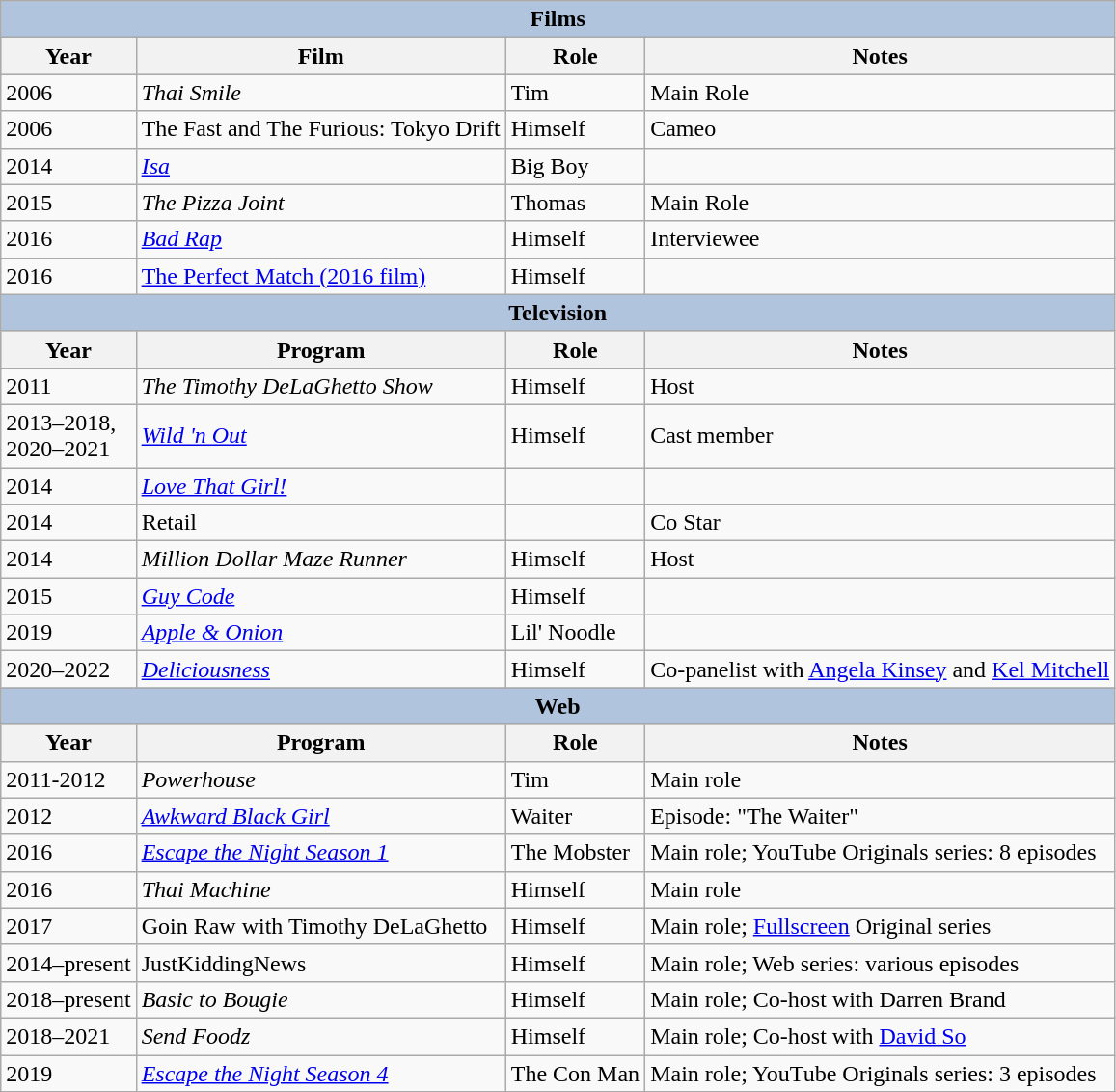<table class="wikitable sortable">
<tr style="background:#ccc; text-align:center;">
<th colspan="4" style="background: LightSteelBlue;">Films</th>
</tr>
<tr style="background:#ccc; text-align:center;"19>
<th>Year</th>
<th>Film</th>
<th>Role</th>
<th>Notes</th>
</tr>
<tr>
<td>2006</td>
<td><em>Thai Smile</em></td>
<td>Tim</td>
<td>Main Role</td>
</tr>
<tr>
<td>2006</td>
<td>The Fast and The Furious: Tokyo Drift</td>
<td>Himself</td>
<td>Cameo</td>
</tr>
<tr>
<td>2014</td>
<td><em><a href='#'>Isa</a></em></td>
<td>Big Boy</td>
<td></td>
</tr>
<tr>
<td>2015</td>
<td><em>The Pizza Joint</em></td>
<td>Thomas</td>
<td>Main Role</td>
</tr>
<tr>
<td>2016</td>
<td><a href='#'><em>Bad Rap</em></a></td>
<td>Himself</td>
<td>Interviewee</td>
</tr>
<tr>
<td>2016</td>
<td><a href='#'>The Perfect Match (2016 film)</a></td>
<td>Himself</td>
<td></td>
</tr>
<tr style="background:#ccc; text-align:center;">
<th colspan="4" style="background: LightSteelBlue;">Television</th>
</tr>
<tr style="background:#ccc; text-align:center;"19>
<th>Year</th>
<th>Program</th>
<th>Role</th>
<th>Notes</th>
</tr>
<tr>
<td>2011</td>
<td><em>The Timothy DeLaGhetto Show</em></td>
<td>Himself</td>
<td>Host</td>
</tr>
<tr>
<td>2013–2018,<br>2020–2021</td>
<td><em><a href='#'>Wild 'n Out</a></em></td>
<td>Himself</td>
<td>Cast member</td>
</tr>
<tr>
<td>2014</td>
<td><em><a href='#'>Love That Girl!</a></em></td>
<td></td>
<td></td>
</tr>
<tr>
<td>2014</td>
<td>Retail</td>
<td></td>
<td>Co Star</td>
</tr>
<tr>
<td>2014</td>
<td><em>Million Dollar Maze Runner</em></td>
<td>Himself</td>
<td>Host</td>
</tr>
<tr>
<td>2015</td>
<td><em><a href='#'>Guy Code</a></em></td>
<td>Himself</td>
<td></td>
</tr>
<tr>
<td>2019</td>
<td><em><a href='#'>Apple & Onion</a></em></td>
<td>Lil' Noodle</td>
<td></td>
</tr>
<tr>
<td>2020–2022</td>
<td><em><a href='#'>Deliciousness</a></em></td>
<td>Himself</td>
<td>Co-panelist with <a href='#'>Angela Kinsey</a> and <a href='#'>Kel Mitchell</a></td>
</tr>
<tr style="background:#ccc; text-align:center;">
<th colspan="4" style="background: LightSteelBlue;">Web</th>
</tr>
<tr style="background:#ccc; text-align:center;"19>
<th>Year</th>
<th>Program</th>
<th>Role</th>
<th>Notes</th>
</tr>
<tr>
<td>2011-2012</td>
<td><em>Powerhouse</em></td>
<td>Tim</td>
<td>Main role</td>
</tr>
<tr>
<td>2012</td>
<td><em><a href='#'>Awkward Black Girl</a></em></td>
<td>Waiter</td>
<td>Episode: "The Waiter"</td>
</tr>
<tr>
<td>2016</td>
<td><em><a href='#'>Escape the Night Season 1</a></em></td>
<td>The Mobster</td>
<td>Main role; YouTube Originals series: 8 episodes</td>
</tr>
<tr>
<td>2016</td>
<td><em>Thai Machine</em></td>
<td>Himself</td>
<td>Main role</td>
</tr>
<tr>
<td>2017</td>
<td>Goin Raw with Timothy DeLaGhetto</td>
<td>Himself</td>
<td>Main role; <a href='#'>Fullscreen</a> Original series</td>
</tr>
<tr>
<td>2014–present</td>
<td>JustKiddingNews</td>
<td>Himself</td>
<td>Main role; Web series: various episodes</td>
</tr>
<tr>
<td>2018–present</td>
<td><em>Basic to Bougie</em></td>
<td>Himself</td>
<td>Main role; Co-host with Darren Brand</td>
</tr>
<tr>
<td>2018–2021</td>
<td><em>Send Foodz</em></td>
<td>Himself</td>
<td>Main role; Co-host with <a href='#'>David So</a></td>
</tr>
<tr>
<td>2019</td>
<td><em><a href='#'>Escape the Night Season 4</a></em></td>
<td>The Con Man</td>
<td>Main role; YouTube Originals series: 3 episodes</td>
</tr>
</table>
